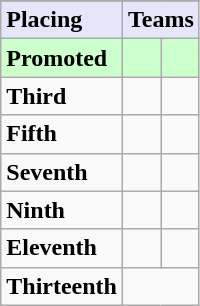<table class=wikitable>
<tr>
</tr>
<tr style="background: #E6E6FA;">
<td><strong>Placing</strong></td>
<td colspan="2" style="text-align:center"><strong>Teams</strong></td>
</tr>
<tr style="background: #ccffcc;">
<td><strong>Promoted</strong></td>
<td></td>
<td></td>
</tr>
<tr>
<td><strong>Third</strong></td>
<td></td>
<td></td>
</tr>
<tr>
<td><strong>Fifth</strong></td>
<td></td>
<td></td>
</tr>
<tr>
<td><strong>Seventh</strong></td>
<td></td>
<td></td>
</tr>
<tr>
<td><strong>Ninth</strong></td>
<td></td>
<td></td>
</tr>
<tr>
<td><strong>Eleventh</strong></td>
<td></td>
<td></td>
</tr>
<tr>
<td><strong>Thirteenth</strong></td>
<td colspan=2></td>
</tr>
</table>
